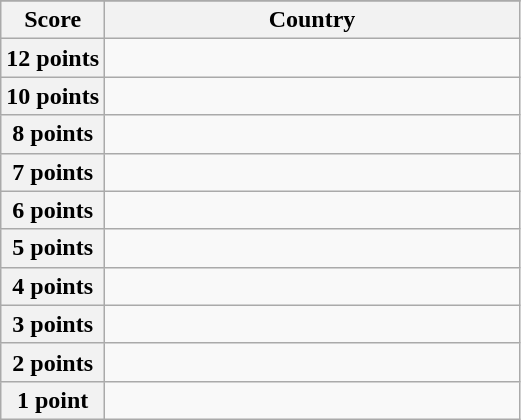<table class="wikitable">
<tr>
</tr>
<tr>
<th scope="col" width="20%">Score</th>
<th scope="col">Country</th>
</tr>
<tr>
<th scope="row">12 points</th>
<td></td>
</tr>
<tr>
<th scope="row">10 points</th>
<td></td>
</tr>
<tr>
<th scope="row">8 points</th>
<td></td>
</tr>
<tr>
<th scope="row">7 points</th>
<td></td>
</tr>
<tr>
<th scope="row">6 points</th>
<td></td>
</tr>
<tr>
<th scope="row">5 points</th>
<td></td>
</tr>
<tr>
<th scope="row">4 points</th>
<td></td>
</tr>
<tr>
<th scope="row">3 points</th>
<td></td>
</tr>
<tr>
<th scope="row">2 points</th>
<td></td>
</tr>
<tr>
<th scope="row">1 point</th>
<td></td>
</tr>
</table>
